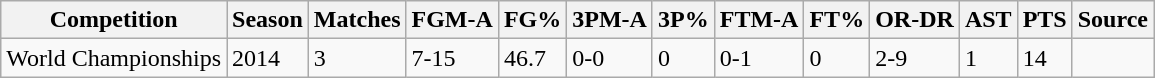<table class="wikitable sortable">
<tr>
<th>Competition</th>
<th>Season</th>
<th>Matches</th>
<th>FGM-A</th>
<th>FG%</th>
<th>3PM-A</th>
<th>3P%</th>
<th>FTM-A</th>
<th>FT%</th>
<th>OR-DR</th>
<th>AST</th>
<th>PTS</th>
<th>Source</th>
</tr>
<tr>
<td>World Championships</td>
<td>2014</td>
<td>3</td>
<td>7-15</td>
<td>46.7</td>
<td>0-0</td>
<td>0</td>
<td>0-1</td>
<td>0</td>
<td>2-9</td>
<td>1</td>
<td>14</td>
<td></td>
</tr>
</table>
